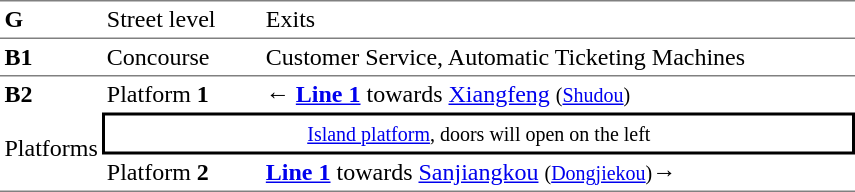<table border="0" cellspacing="0" cellpadding="3">
<tr>
<td style="border-top:solid 1px gray;" width="50" valign="top"><strong>G</strong></td>
<td style="border-top:solid 1px gray;" width="100" valign="top">Street level</td>
<td style="border-top:solid 1px gray;" width="390" valign="top">Exits</td>
</tr>
<tr>
<td style="border-bottom:solid 1px gray; border-top:solid 1px gray;" valign="top" width="50"><strong>B1<br></strong></td>
<td style="border-bottom:solid 1px gray; border-top:solid 1px gray;" valign="top" width="100">Concourse</td>
<td style="border-bottom:solid 1px gray; border-top:solid 1px gray;" valign="top" width="390">Customer Service, Automatic Ticketing Machines</td>
</tr>
<tr>
<td rowspan="3" style="border-bottom:solid 1px gray;" valign="top"><strong>B2<br></strong><br>Platforms</td>
<td><span>Platform <strong>1</strong></span></td>
<td><span>←</span> <a href='#'><span><span><strong>Line 1</strong></span></span></a>  towards <a href='#'>Xiangfeng</a> <small>(<a href='#'>Shudou</a>)</small></td>
</tr>
<tr>
<td colspan="2" style="border-right:solid 2px black;border-left:solid 2px black;border-top:solid 2px black;border-bottom:solid 2px black;text-align:center;"><small><a href='#'>Island platform</a>, doors will open on the left</small></td>
</tr>
<tr>
<td style="border-bottom:solid 1px gray;color:black">Platform <strong>2</strong></td>
<td style="border-bottom:solid 1px gray;"> <a href='#'><span><span><strong>Line 1</strong></span></span></a>  towards <a href='#'>Sanjiangkou</a> <small>(<a href='#'>Dongjiekou</a>)</small>→</td>
</tr>
<tr>
</tr>
</table>
